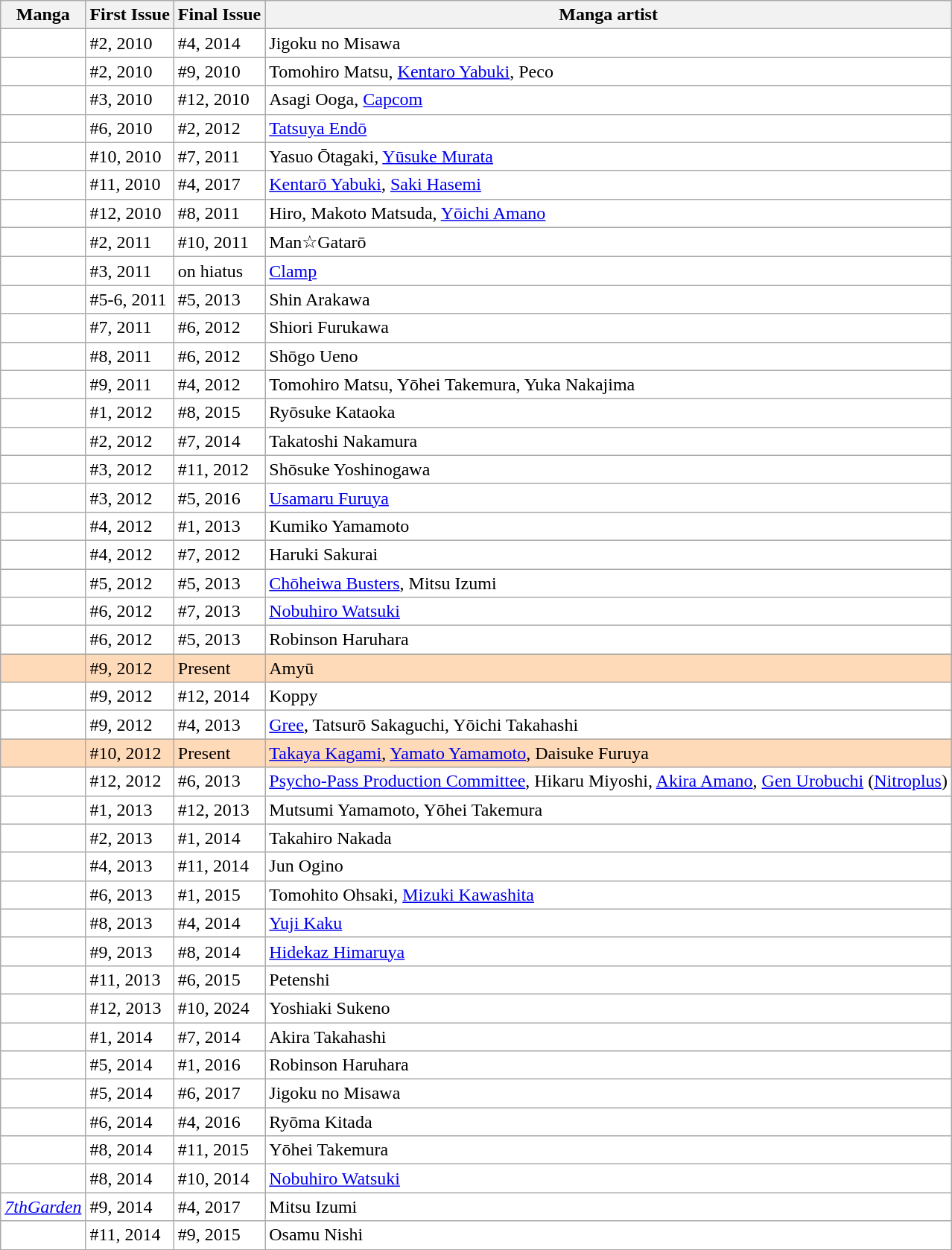<table class="wikitable sortable" style="background: #FFF;">
<tr>
<th>Manga</th>
<th>First Issue</th>
<th>Final Issue</th>
<th>Manga artist</th>
</tr>
<tr>
<td></td>
<td>#2, 2010</td>
<td>#4, 2014</td>
<td>Jigoku no Misawa</td>
</tr>
<tr>
<td></td>
<td>#2, 2010</td>
<td>#9, 2010</td>
<td>Tomohiro Matsu, <a href='#'>Kentaro Yabuki</a>, Peco</td>
</tr>
<tr>
<td></td>
<td>#3, 2010</td>
<td>#12, 2010</td>
<td>Asagi Ooga, <a href='#'>Capcom</a></td>
</tr>
<tr>
<td></td>
<td>#6, 2010</td>
<td>#2, 2012</td>
<td><a href='#'>Tatsuya Endō</a></td>
</tr>
<tr>
<td></td>
<td>#10, 2010</td>
<td>#7, 2011</td>
<td>Yasuo Ōtagaki, <a href='#'>Yūsuke Murata</a></td>
</tr>
<tr>
<td></td>
<td>#11, 2010</td>
<td>#4, 2017</td>
<td><a href='#'>Kentarō Yabuki</a>, <a href='#'>Saki Hasemi</a></td>
</tr>
<tr>
<td></td>
<td>#12, 2010</td>
<td>#8, 2011</td>
<td>Hiro, Makoto Matsuda, <a href='#'>Yōichi Amano</a></td>
</tr>
<tr>
<td></td>
<td>#2, 2011</td>
<td>#10, 2011</td>
<td>Man☆Gatarō</td>
</tr>
<tr>
<td></td>
<td>#3, 2011</td>
<td>on hiatus</td>
<td><a href='#'>Clamp</a></td>
</tr>
<tr>
<td></td>
<td>#5-6, 2011</td>
<td>#5, 2013</td>
<td>Shin Arakawa</td>
</tr>
<tr>
<td></td>
<td>#7, 2011</td>
<td>#6, 2012</td>
<td>Shiori Furukawa</td>
</tr>
<tr>
<td></td>
<td>#8, 2011</td>
<td>#6, 2012</td>
<td>Shōgo Ueno</td>
</tr>
<tr>
<td></td>
<td>#9, 2011</td>
<td>#4, 2012</td>
<td>Tomohiro Matsu, Yōhei Takemura, Yuka Nakajima</td>
</tr>
<tr>
<td></td>
<td>#1, 2012</td>
<td>#8, 2015</td>
<td>Ryōsuke Kataoka</td>
</tr>
<tr>
<td></td>
<td>#2, 2012</td>
<td>#7, 2014</td>
<td>Takatoshi Nakamura</td>
</tr>
<tr>
<td></td>
<td>#3, 2012</td>
<td>#11, 2012</td>
<td>Shōsuke Yoshinogawa</td>
</tr>
<tr>
<td></td>
<td>#3, 2012</td>
<td>#5, 2016</td>
<td><a href='#'>Usamaru Furuya</a></td>
</tr>
<tr>
<td></td>
<td>#4, 2012</td>
<td>#1, 2013</td>
<td>Kumiko Yamamoto</td>
</tr>
<tr>
<td></td>
<td>#4, 2012</td>
<td>#7, 2012</td>
<td>Haruki Sakurai</td>
</tr>
<tr>
<td></td>
<td>#5, 2012</td>
<td>#5, 2013</td>
<td><a href='#'>Chōheiwa Busters</a>, Mitsu Izumi</td>
</tr>
<tr>
<td></td>
<td>#6, 2012</td>
<td>#7, 2013</td>
<td><a href='#'>Nobuhiro Watsuki</a></td>
</tr>
<tr>
<td></td>
<td>#6, 2012</td>
<td>#5, 2013</td>
<td>Robinson Haruhara</td>
</tr>
<tr style="background-color:#FFDAB9;">
<td></td>
<td>#9, 2012</td>
<td>Present</td>
<td>Amyū</td>
</tr>
<tr>
<td></td>
<td>#9, 2012</td>
<td>#12, 2014</td>
<td>Koppy</td>
</tr>
<tr>
<td></td>
<td>#9, 2012</td>
<td>#4, 2013</td>
<td><a href='#'>Gree</a>, Tatsurō Sakaguchi, Yōichi Takahashi</td>
</tr>
<tr style="background-color:#FFDAB9;">
<td></td>
<td>#10, 2012</td>
<td>Present</td>
<td><a href='#'>Takaya Kagami</a>, <a href='#'>Yamato Yamamoto</a>, Daisuke Furuya</td>
</tr>
<tr>
<td></td>
<td>#12, 2012</td>
<td>#6, 2013</td>
<td><a href='#'>Psycho-Pass Production Committee</a>, Hikaru Miyoshi, <a href='#'>Akira Amano</a>, <a href='#'>Gen Urobuchi</a> (<a href='#'>Nitroplus</a>)</td>
</tr>
<tr>
<td></td>
<td>#1, 2013</td>
<td>#12, 2013</td>
<td>Mutsumi Yamamoto, Yōhei Takemura</td>
</tr>
<tr>
<td></td>
<td>#2, 2013</td>
<td>#1, 2014</td>
<td>Takahiro Nakada</td>
</tr>
<tr>
<td></td>
<td>#4, 2013</td>
<td>#11, 2014</td>
<td>Jun Ogino</td>
</tr>
<tr>
<td></td>
<td>#6, 2013</td>
<td>#1, 2015</td>
<td>Tomohito Ohsaki, <a href='#'>Mizuki Kawashita</a></td>
</tr>
<tr>
<td></td>
<td>#8, 2013</td>
<td>#4, 2014</td>
<td><a href='#'>Yuji Kaku</a></td>
</tr>
<tr>
<td></td>
<td>#9, 2013</td>
<td>#8, 2014</td>
<td><a href='#'>Hidekaz Himaruya</a></td>
</tr>
<tr>
<td></td>
<td>#11, 2013</td>
<td>#6, 2015</td>
<td>Petenshi</td>
</tr>
<tr>
<td></td>
<td>#12, 2013</td>
<td>#10, 2024</td>
<td>Yoshiaki Sukeno</td>
</tr>
<tr>
<td></td>
<td>#1, 2014</td>
<td>#7, 2014</td>
<td>Akira Takahashi</td>
</tr>
<tr>
<td></td>
<td>#5, 2014</td>
<td>#1, 2016</td>
<td>Robinson Haruhara</td>
</tr>
<tr>
<td></td>
<td>#5, 2014</td>
<td>#6, 2017</td>
<td>Jigoku no Misawa</td>
</tr>
<tr>
<td></td>
<td>#6, 2014</td>
<td>#4, 2016</td>
<td>Ryōma Kitada</td>
</tr>
<tr>
<td></td>
<td>#8, 2014</td>
<td>#11, 2015</td>
<td>Yōhei Takemura</td>
</tr>
<tr>
<td></td>
<td>#8, 2014</td>
<td>#10, 2014</td>
<td><a href='#'>Nobuhiro Watsuki</a></td>
</tr>
<tr>
<td><em><a href='#'>7thGarden</a></em></td>
<td>#9, 2014</td>
<td>#4, 2017</td>
<td>Mitsu Izumi</td>
</tr>
<tr>
<td></td>
<td>#11, 2014</td>
<td>#9, 2015</td>
<td>Osamu Nishi</td>
</tr>
</table>
